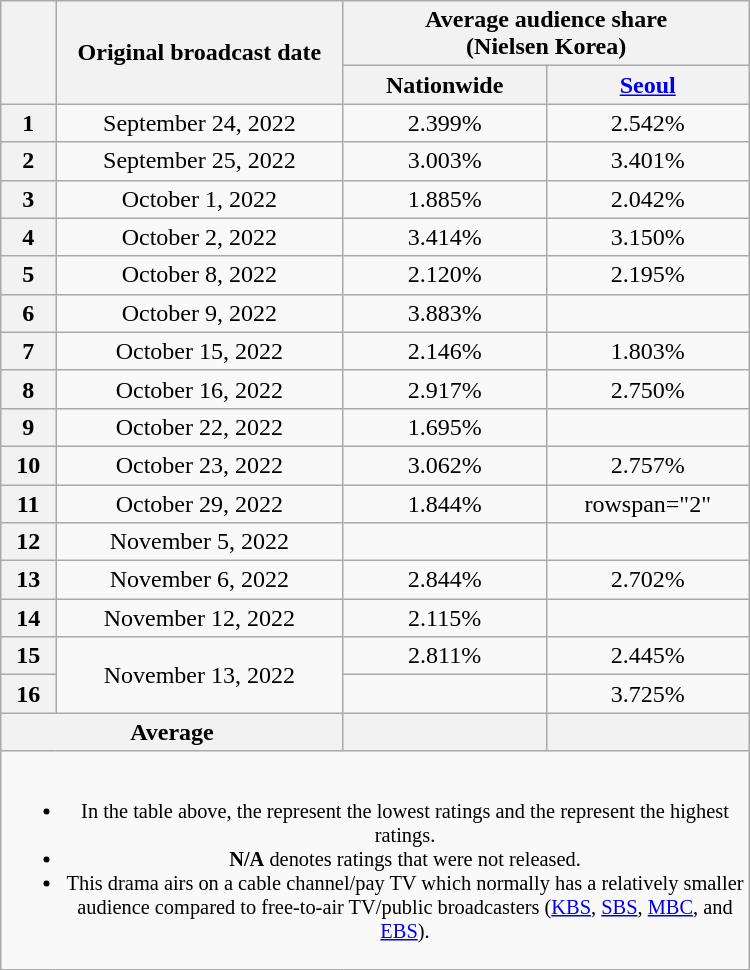<table class="wikitable" style="margin-left:auto; margin-right:auto; width:500px; text-align:center">
<tr Average TV viewership ratings>
<th scope="col" rowspan="2"></th>
<th scope="col" rowspan="2">Original broadcast date</th>
<th scope="col" colspan="2">Average audience share<br>(Nielsen Korea)</th>
</tr>
<tr>
<th scope="col" style="width:8em">Nationwide</th>
<th scope="col" style="width:8em"><a href='#'>Seoul</a></th>
</tr>
<tr>
<th scope="col">1</th>
<td>September 24, 2022</td>
<td>2.399% </td>
<td>2.542% </td>
</tr>
<tr>
<th scope="col">2</th>
<td>September 25, 2022</td>
<td>3.003% </td>
<td>3.401% </td>
</tr>
<tr>
<th scope="col">3</th>
<td>October 1, 2022</td>
<td>1.885% </td>
<td>2.042% </td>
</tr>
<tr>
<th scope="col">4</th>
<td>October 2, 2022</td>
<td>3.414% </td>
<td>3.150% </td>
</tr>
<tr>
<th scope="col">5</th>
<td>October 8, 2022</td>
<td>2.120% </td>
<td>2.195% </td>
</tr>
<tr>
<th scope="col">6</th>
<td>October 9, 2022</td>
<td>3.883% </td>
<td><strong></strong> </td>
</tr>
<tr>
<th scope="col">7</th>
<td>October 15, 2022</td>
<td>2.146% </td>
<td>1.803% </td>
</tr>
<tr>
<th scope="col">8</th>
<td>October 16, 2022</td>
<td>2.917% </td>
<td>2.750% </td>
</tr>
<tr>
<th scope="col">9</th>
<td>October 22, 2022</td>
<td>1.695% </td>
<td><strong></strong> </td>
</tr>
<tr>
<th scope="col">10</th>
<td>October 23, 2022</td>
<td>3.062% </td>
<td>2.757% </td>
</tr>
<tr>
<th scope="col">11</th>
<td>October 29, 2022</td>
<td>1.844% </td>
<td>rowspan="2" </td>
</tr>
<tr>
<th scope="col">12</th>
<td>November 5, 2022</td>
<td><strong></strong> </td>
</tr>
<tr>
<th scope="col">13</th>
<td>November 6, 2022</td>
<td>2.844% </td>
<td>2.702% </td>
</tr>
<tr>
<th scope="col">14</th>
<td>November 12, 2022</td>
<td>2.115% </td>
<td></td>
</tr>
<tr>
<th scope="col">15</th>
<td rowspan="2">November 13, 2022</td>
<td>2.811% </td>
<td>2.445% </td>
</tr>
<tr>
<th scope="col">16</th>
<td><strong></strong> </td>
<td>3.725% </td>
</tr>
<tr>
<th scope="col" colspan="2">Average</th>
<th scope="col"></th>
<th scope="col"></th>
</tr>
<tr>
<td colspan="4" style="font-size:85%"><br><ul><li>In the table above, the <strong></strong> represent the lowest ratings and the <strong></strong> represent the highest ratings.</li><li><strong>N/A</strong> denotes ratings that were not released.</li><li>This drama airs on a cable channel/pay TV which normally has a relatively smaller audience compared to free-to-air TV/public broadcasters (<a href='#'>KBS</a>, <a href='#'>SBS</a>, <a href='#'>MBC</a>, and <a href='#'>EBS</a>).</li></ul></td>
</tr>
</table>
